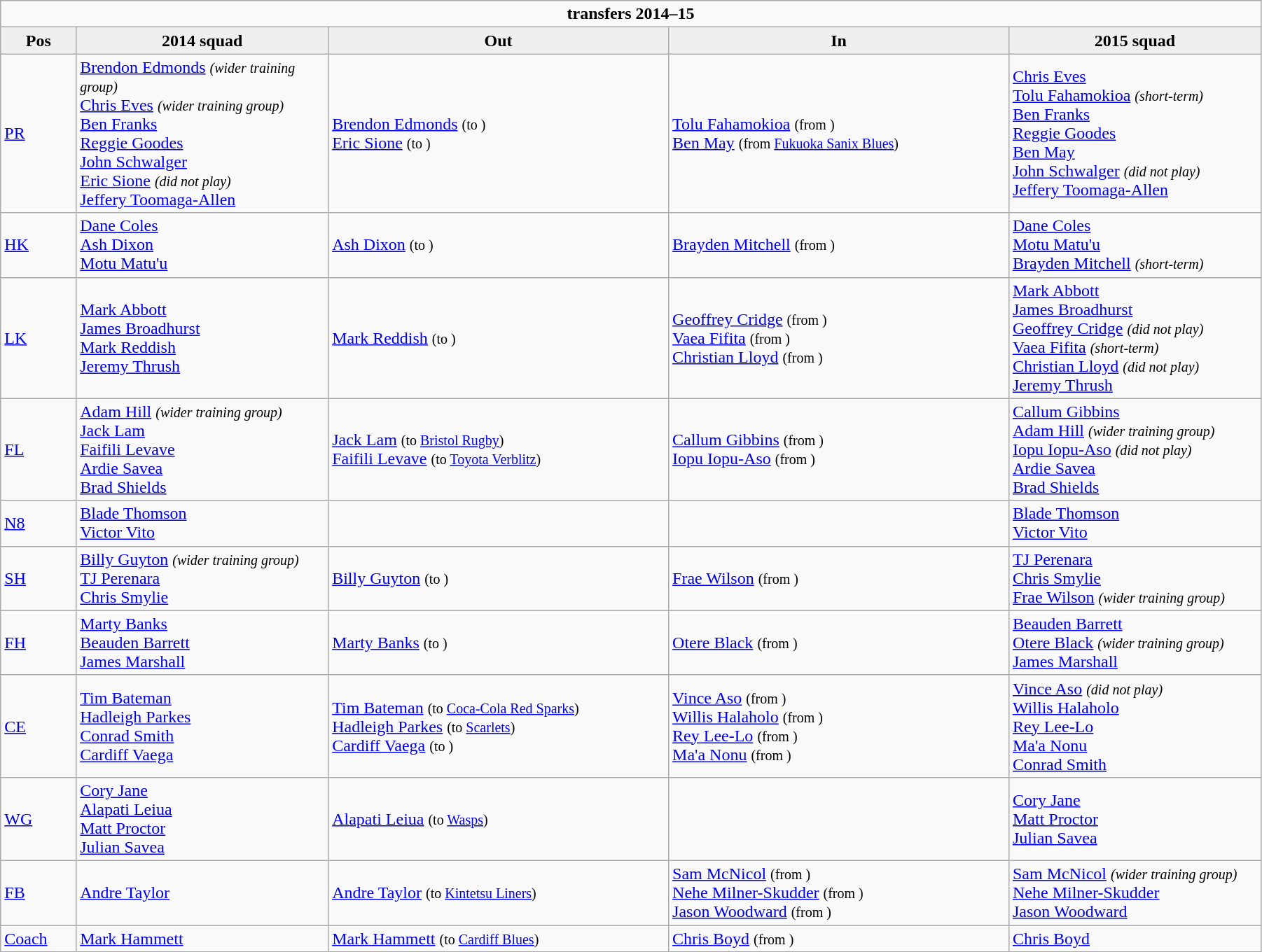<table class="wikitable" style="text-align: left; width:95%">
<tr>
<td colspan="100%" style="text-align:center;"><strong> transfers 2014–15</strong></td>
</tr>
<tr>
<th style="background:#efefef; width:6%;">Pos</th>
<th style="background:#efefef; width:20%;">2014 squad</th>
<th style="background:#efefef; width:27%;">Out</th>
<th style="background:#efefef; width:27%;">In</th>
<th style="background:#efefef; width:20%;">2015 squad</th>
</tr>
<tr>
<td><a href='#'>PR</a></td>
<td> <a href='#'>Brendon Edmonds</a> <small><em>(wider training group)</em></small><br><a href='#'>Chris Eves</a> <small><em>(wider training group)</em></small><br><a href='#'>Ben Franks</a><br><a href='#'>Reggie Goodes</a><br><a href='#'>John Schwalger</a><br><a href='#'>Eric Sione</a> <small><em>(did not play)</em></small><br><a href='#'>Jeffery Toomaga-Allen</a></td>
<td>  <a href='#'>Brendon Edmonds</a> <small>(to )</small><br> <a href='#'>Eric Sione</a> <small>(to )</small></td>
<td>  <a href='#'>Tolu Fahamokioa</a> <small>(from )</small><br> <a href='#'>Ben May</a> <small>(from  <a href='#'>Fukuoka Sanix Blues</a>)</small></td>
<td> <a href='#'>Chris Eves</a><br><a href='#'>Tolu Fahamokioa</a> <small><em>(short-term)</em></small><br><a href='#'>Ben Franks</a><br><a href='#'>Reggie Goodes</a><br><a href='#'>Ben May</a><br><a href='#'>John Schwalger</a> <small><em>(did not play)</em></small><br><a href='#'>Jeffery Toomaga-Allen</a></td>
</tr>
<tr>
<td><a href='#'>HK</a></td>
<td> <a href='#'>Dane Coles</a><br><a href='#'>Ash Dixon</a><br><a href='#'>Motu Matu'u</a></td>
<td>  <a href='#'>Ash Dixon</a> <small>(to )</small></td>
<td>  <a href='#'>Brayden Mitchell</a> <small>(from )</small></td>
<td> <a href='#'>Dane Coles</a><br><a href='#'>Motu Matu'u</a><br><a href='#'>Brayden Mitchell</a> <small><em>(short-term)</em></small></td>
</tr>
<tr>
<td><a href='#'>LK</a></td>
<td> <a href='#'>Mark Abbott</a><br><a href='#'>James Broadhurst</a><br><a href='#'>Mark Reddish</a><br><a href='#'>Jeremy Thrush</a></td>
<td>  <a href='#'>Mark Reddish</a> <small>(to )</small></td>
<td>  <a href='#'>Geoffrey Cridge</a> <small>(from )</small><br> <a href='#'>Vaea Fifita</a> <small>(from )</small><br> <a href='#'>Christian Lloyd</a> <small>(from )</small></td>
<td> <a href='#'>Mark Abbott</a><br><a href='#'>James Broadhurst</a><br><a href='#'>Geoffrey Cridge</a> <small><em>(did not play)</em></small><br><a href='#'>Vaea Fifita</a> <small><em>(short-term)</em></small><br><a href='#'>Christian Lloyd</a> <small><em>(did not play)</em></small><br><a href='#'>Jeremy Thrush</a></td>
</tr>
<tr>
<td><a href='#'>FL</a></td>
<td> <a href='#'>Adam Hill</a> <small><em>(wider training group)</em></small><br><a href='#'>Jack Lam</a><br><a href='#'>Faifili Levave</a><br><a href='#'>Ardie Savea</a><br><a href='#'>Brad Shields</a></td>
<td>  <a href='#'>Jack Lam</a> <small>(to  <a href='#'>Bristol Rugby</a>)</small><br> <a href='#'>Faifili Levave</a> <small>(to  <a href='#'>Toyota Verblitz</a>)</small></td>
<td>  <a href='#'>Callum Gibbins</a> <small>(from )</small><br> <a href='#'>Iopu Iopu-Aso</a> <small>(from )</small></td>
<td> <a href='#'>Callum Gibbins</a><br><a href='#'>Adam Hill</a> <small><em>(wider training group)</em></small><br><a href='#'>Iopu Iopu-Aso</a> <small><em>(did not play)</em></small><br><a href='#'>Ardie Savea</a><br><a href='#'>Brad Shields</a></td>
</tr>
<tr>
<td><a href='#'>N8</a></td>
<td> <a href='#'>Blade Thomson</a><br><a href='#'>Victor Vito</a></td>
<td></td>
<td></td>
<td> <a href='#'>Blade Thomson</a><br><a href='#'>Victor Vito</a></td>
</tr>
<tr>
<td><a href='#'>SH</a></td>
<td> <a href='#'>Billy Guyton</a> <small><em>(wider training group)</em></small><br><a href='#'>TJ Perenara</a><br><a href='#'>Chris Smylie</a></td>
<td>  <a href='#'>Billy Guyton</a> <small>(to )</small></td>
<td>  <a href='#'>Frae Wilson</a> <small>(from )</small></td>
<td> <a href='#'>TJ Perenara</a><br><a href='#'>Chris Smylie</a><br><a href='#'>Frae Wilson</a> <small><em>(wider training group)</em></small></td>
</tr>
<tr>
<td><a href='#'>FH</a></td>
<td> <a href='#'>Marty Banks</a><br><a href='#'>Beauden Barrett</a><br><a href='#'>James Marshall</a></td>
<td>  <a href='#'>Marty Banks</a> <small>(to )</small></td>
<td>  <a href='#'>Otere Black</a> <small>(from )</small></td>
<td> <a href='#'>Beauden Barrett</a><br><a href='#'>Otere Black</a> <small><em>(wider training group)</em></small><br><a href='#'>James Marshall</a></td>
</tr>
<tr>
<td><a href='#'>CE</a></td>
<td> <a href='#'>Tim Bateman</a><br><a href='#'>Hadleigh Parkes</a><br><a href='#'>Conrad Smith</a><br><a href='#'>Cardiff Vaega</a></td>
<td>  <a href='#'>Tim Bateman</a> <small>(to  <a href='#'>Coca-Cola Red Sparks</a>)</small><br> <a href='#'>Hadleigh Parkes</a> <small>(to  <a href='#'>Scarlets</a>)</small><br> <a href='#'>Cardiff Vaega</a> <small>(to )</small></td>
<td>  <a href='#'>Vince Aso</a> <small>(from )</small><br> <a href='#'>Willis Halaholo</a> <small>(from )</small><br> <a href='#'>Rey Lee-Lo</a> <small>(from )</small><br> <a href='#'>Ma'a Nonu</a> <small>(from )</small></td>
<td> <a href='#'>Vince Aso</a> <small><em>(did not play)</em></small><br><a href='#'>Willis Halaholo</a><br><a href='#'>Rey Lee-Lo</a><br><a href='#'>Ma'a Nonu</a><br><a href='#'>Conrad Smith</a></td>
</tr>
<tr>
<td><a href='#'>WG</a></td>
<td> <a href='#'>Cory Jane</a><br><a href='#'>Alapati Leiua</a><br><a href='#'>Matt Proctor</a><br><a href='#'>Julian Savea</a></td>
<td>  <a href='#'>Alapati Leiua</a> <small>(to  <a href='#'>Wasps</a>)</small></td>
<td></td>
<td> <a href='#'>Cory Jane</a><br><a href='#'>Matt Proctor</a><br><a href='#'>Julian Savea</a></td>
</tr>
<tr>
<td><a href='#'>FB</a></td>
<td> <a href='#'>Andre Taylor</a></td>
<td>  <a href='#'>Andre Taylor</a> <small>(to  <a href='#'>Kintetsu Liners</a>)</small></td>
<td>  <a href='#'>Sam McNicol</a> <small>(from )</small><br> <a href='#'>Nehe Milner-Skudder</a> <small>(from )</small><br> <a href='#'>Jason Woodward</a> <small>(from )</small></td>
<td> <a href='#'>Sam McNicol</a> <small><em>(wider training group)</em></small><br><a href='#'>Nehe Milner-Skudder</a><br><a href='#'>Jason Woodward</a></td>
</tr>
<tr>
<td><a href='#'>Coach</a></td>
<td> <a href='#'>Mark Hammett</a></td>
<td>  <a href='#'>Mark Hammett</a> <small>(to  <a href='#'>Cardiff Blues</a>)</small></td>
<td>  <a href='#'>Chris Boyd</a> <small>(from )</small></td>
<td> <a href='#'>Chris Boyd</a></td>
</tr>
</table>
